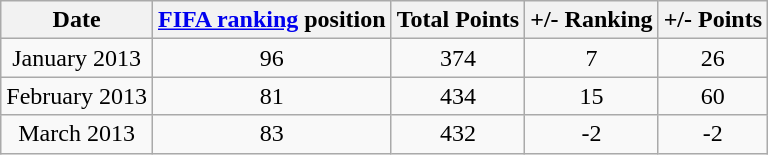<table class="wikitable" style="text-align: center;">
<tr>
<th>Date</th>
<th><a href='#'>FIFA ranking</a> position</th>
<th>Total Points</th>
<th>+/- Ranking</th>
<th>+/- Points</th>
</tr>
<tr>
<td>January 2013</td>
<td>96</td>
<td>374</td>
<td>7 </td>
<td>26</td>
</tr>
<tr>
<td>February 2013</td>
<td>81</td>
<td>434</td>
<td>15 </td>
<td>60</td>
</tr>
<tr>
<td>March 2013</td>
<td>83</td>
<td>432</td>
<td>-2 </td>
<td>-2</td>
</tr>
</table>
